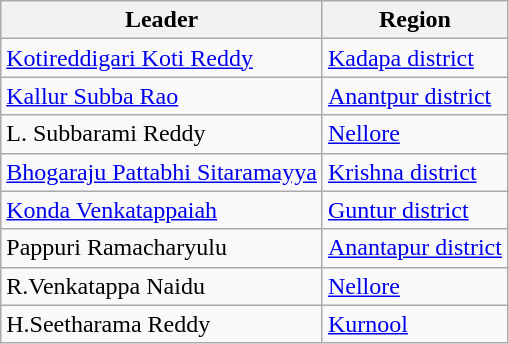<table class="wikitable">
<tr>
<th>Leader</th>
<th>Region</th>
</tr>
<tr>
<td><a href='#'>Kotireddigari Koti Reddy</a></td>
<td><a href='#'>Kadapa district</a></td>
</tr>
<tr>
<td><a href='#'>Kallur Subba Rao</a></td>
<td><a href='#'>Anantpur district</a></td>
</tr>
<tr>
<td>L. Subbarami Reddy</td>
<td><a href='#'>Nellore </a></td>
</tr>
<tr>
<td><a href='#'>Bhogaraju Pattabhi Sitaramayya</a></td>
<td><a href='#'>Krishna district</a></td>
</tr>
<tr>
<td><a href='#'>Konda Venkatappaiah</a></td>
<td><a href='#'>Guntur district</a></td>
</tr>
<tr>
<td>Pappuri Ramacharyulu</td>
<td><a href='#'>Anantapur district</a></td>
</tr>
<tr>
<td>R.Venkatappa Naidu</td>
<td><a href='#'>Nellore</a></td>
</tr>
<tr>
<td>H.Seetharama Reddy</td>
<td><a href='#'>Kurnool</a></td>
</tr>
</table>
